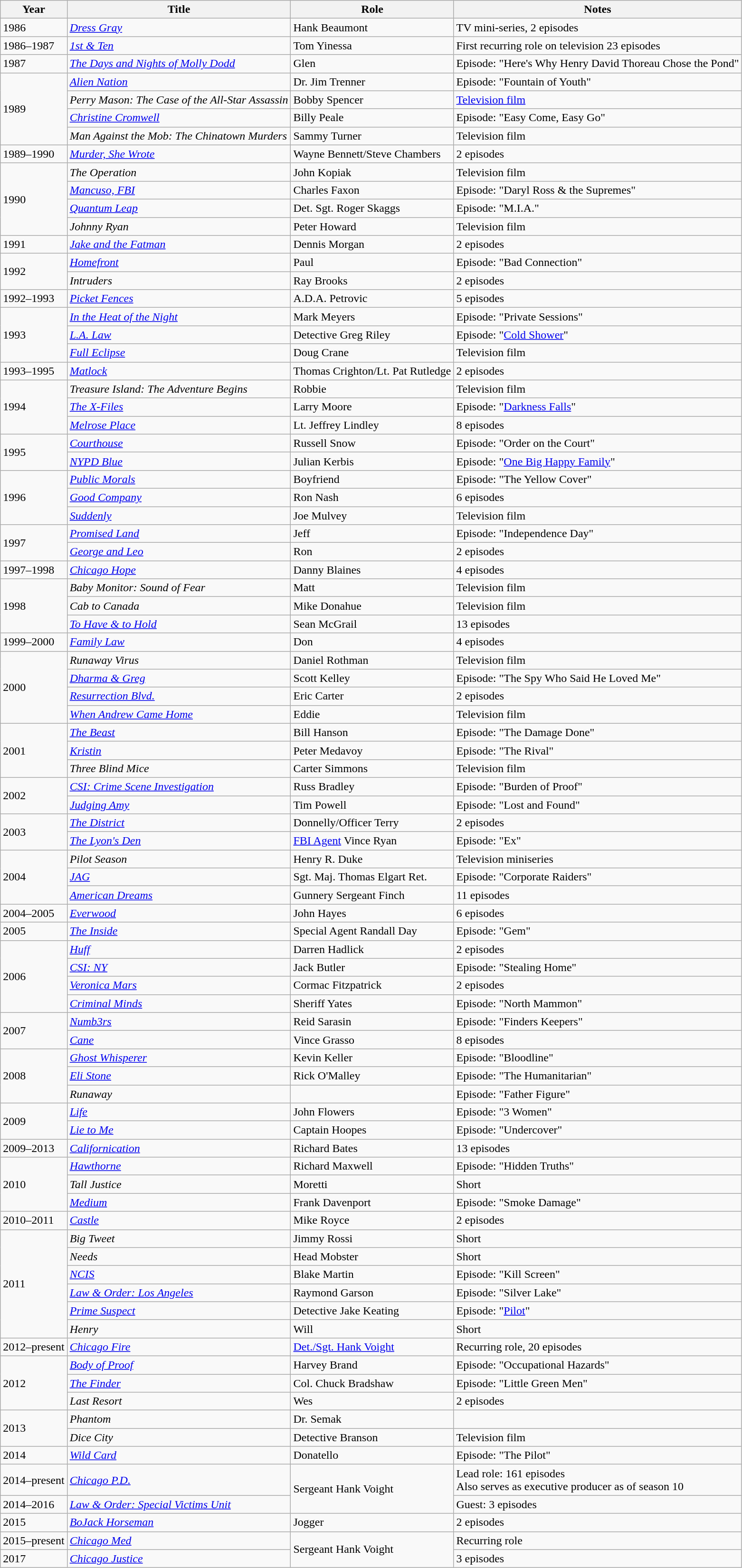<table class="wikitable">
<tr>
<th>Year</th>
<th>Title</th>
<th>Role</th>
<th>Notes</th>
</tr>
<tr>
<td>1986</td>
<td><em><a href='#'>Dress Gray</a></em></td>
<td>Hank Beaumont</td>
<td>TV mini-series, 2 episodes</td>
</tr>
<tr>
<td>1986–1987</td>
<td><em><a href='#'>1st & Ten</a></em></td>
<td>Tom Yinessa</td>
<td>First recurring role on television 23 episodes</td>
</tr>
<tr>
<td>1987</td>
<td><em><a href='#'>The Days and Nights of Molly Dodd</a></em></td>
<td>Glen</td>
<td>Episode: "Here's Why Henry David Thoreau Chose the Pond"</td>
</tr>
<tr>
<td rowspan="4">1989</td>
<td><em><a href='#'>Alien Nation</a></em></td>
<td>Dr. Jim Trenner</td>
<td>Episode: "Fountain of Youth"</td>
</tr>
<tr>
<td><em>Perry Mason: The Case of the All-Star Assassin</em></td>
<td>Bobby Spencer</td>
<td><a href='#'>Television film</a></td>
</tr>
<tr>
<td><em><a href='#'>Christine Cromwell</a></em></td>
<td>Billy Peale</td>
<td>Episode: "Easy Come, Easy Go"</td>
</tr>
<tr>
<td><em>Man Against the Mob: The Chinatown Murders</em></td>
<td>Sammy Turner</td>
<td>Television film</td>
</tr>
<tr>
<td>1989–1990</td>
<td><em><a href='#'>Murder, She Wrote</a></em></td>
<td>Wayne Bennett/Steve Chambers</td>
<td>2 episodes</td>
</tr>
<tr>
<td rowspan="4">1990</td>
<td><em>The Operation</em></td>
<td>John Kopiak</td>
<td>Television film</td>
</tr>
<tr>
<td><em><a href='#'>Mancuso, FBI</a></em></td>
<td>Charles Faxon</td>
<td>Episode: "Daryl Ross & the Supremes"</td>
</tr>
<tr>
<td><em><a href='#'>Quantum Leap</a></em></td>
<td>Det. Sgt. Roger Skaggs</td>
<td>Episode: "M.I.A."</td>
</tr>
<tr>
<td><em>Johnny Ryan</em></td>
<td>Peter Howard</td>
<td>Television film</td>
</tr>
<tr>
<td>1991</td>
<td><em><a href='#'>Jake and the Fatman</a></em></td>
<td>Dennis Morgan</td>
<td>2 episodes</td>
</tr>
<tr>
<td rowspan="2">1992</td>
<td><em><a href='#'>Homefront</a></em></td>
<td>Paul</td>
<td>Episode: "Bad Connection"</td>
</tr>
<tr>
<td><em>Intruders</em></td>
<td>Ray Brooks</td>
<td>2 episodes</td>
</tr>
<tr>
<td>1992–1993</td>
<td><em><a href='#'>Picket Fences</a></em></td>
<td>A.D.A. Petrovic</td>
<td>5 episodes</td>
</tr>
<tr>
<td rowspan="3">1993</td>
<td><em><a href='#'>In the Heat of the Night</a></em></td>
<td>Mark Meyers</td>
<td>Episode: "Private Sessions"</td>
</tr>
<tr>
<td><em><a href='#'>L.A. Law</a></em></td>
<td>Detective Greg Riley</td>
<td>Episode: "<a href='#'>Cold Shower</a>"</td>
</tr>
<tr>
<td><em><a href='#'>Full Eclipse</a></em></td>
<td>Doug Crane</td>
<td>Television film</td>
</tr>
<tr>
<td>1993–1995</td>
<td><em><a href='#'>Matlock</a></em></td>
<td>Thomas Crighton/Lt. Pat Rutledge</td>
<td>2 episodes</td>
</tr>
<tr>
<td rowspan="3">1994</td>
<td><em>Treasure Island: The Adventure Begins</em></td>
<td>Robbie</td>
<td>Television film</td>
</tr>
<tr>
<td><em><a href='#'>The X-Files</a></em></td>
<td>Larry Moore</td>
<td>Episode: "<a href='#'>Darkness Falls</a>"</td>
</tr>
<tr>
<td><em><a href='#'>Melrose Place</a></em></td>
<td>Lt. Jeffrey Lindley</td>
<td>8 episodes</td>
</tr>
<tr>
<td rowspan="2">1995</td>
<td><em><a href='#'>Courthouse</a></em></td>
<td>Russell Snow</td>
<td>Episode: "Order on the Court"</td>
</tr>
<tr>
<td><em><a href='#'>NYPD Blue</a></em></td>
<td>Julian Kerbis</td>
<td>Episode: "<a href='#'>One Big Happy Family</a>"</td>
</tr>
<tr>
<td rowspan="3">1996</td>
<td><em><a href='#'>Public Morals</a></em></td>
<td>Boyfriend</td>
<td>Episode: "The Yellow Cover"</td>
</tr>
<tr>
<td><em><a href='#'>Good Company</a></em></td>
<td>Ron Nash</td>
<td>6 episodes</td>
</tr>
<tr>
<td><em><a href='#'>Suddenly</a></em></td>
<td>Joe Mulvey</td>
<td>Television film</td>
</tr>
<tr>
<td rowspan="2">1997</td>
<td><em><a href='#'>Promised Land</a></em></td>
<td>Jeff</td>
<td>Episode: "Independence Day"</td>
</tr>
<tr>
<td><em><a href='#'>George and Leo</a></em></td>
<td>Ron</td>
<td>2 episodes</td>
</tr>
<tr>
<td>1997–1998</td>
<td><em><a href='#'>Chicago Hope</a></em></td>
<td>Danny Blaines</td>
<td>4 episodes</td>
</tr>
<tr>
<td rowspan="3">1998</td>
<td><em>Baby Monitor: Sound of Fear</em></td>
<td>Matt</td>
<td>Television film</td>
</tr>
<tr>
<td><em>Cab to Canada</em></td>
<td>Mike Donahue</td>
<td>Television film</td>
</tr>
<tr>
<td><em><a href='#'>To Have & to Hold</a></em></td>
<td>Sean McGrail</td>
<td>13 episodes</td>
</tr>
<tr>
<td>1999–2000</td>
<td><em><a href='#'>Family Law</a></em></td>
<td>Don</td>
<td>4 episodes</td>
</tr>
<tr>
<td rowspan="4">2000</td>
<td><em>Runaway Virus</em></td>
<td>Daniel Rothman</td>
<td>Television film</td>
</tr>
<tr>
<td><em><a href='#'>Dharma & Greg</a></em></td>
<td>Scott Kelley</td>
<td>Episode: "The Spy Who Said He Loved Me"</td>
</tr>
<tr>
<td><em><a href='#'>Resurrection Blvd.</a></em></td>
<td>Eric Carter</td>
<td>2 episodes</td>
</tr>
<tr>
<td><em><a href='#'>When Andrew Came Home</a></em></td>
<td>Eddie</td>
<td>Television film</td>
</tr>
<tr>
<td rowspan="3">2001</td>
<td><em><a href='#'>The Beast</a></em></td>
<td>Bill Hanson</td>
<td>Episode: "The Damage Done"</td>
</tr>
<tr>
<td><em><a href='#'>Kristin</a></em></td>
<td>Peter Medavoy</td>
<td>Episode: "The Rival"</td>
</tr>
<tr>
<td><em>Three Blind Mice</em></td>
<td>Carter Simmons</td>
<td>Television film</td>
</tr>
<tr>
<td rowspan="2">2002</td>
<td><em><a href='#'>CSI: Crime Scene Investigation</a></em></td>
<td>Russ Bradley</td>
<td>Episode: "Burden of Proof"</td>
</tr>
<tr>
<td><em><a href='#'>Judging Amy</a></em></td>
<td>Tim Powell</td>
<td>Episode: "Lost and Found"</td>
</tr>
<tr>
<td rowspan="2">2003</td>
<td><em><a href='#'>The District</a></em></td>
<td>Donnelly/Officer Terry</td>
<td>2 episodes</td>
</tr>
<tr>
<td><em><a href='#'>The Lyon's Den</a></em></td>
<td><a href='#'>FBI Agent</a> Vince Ryan</td>
<td>Episode: "Ex"</td>
</tr>
<tr>
<td rowspan="3">2004</td>
<td><em>Pilot Season</em></td>
<td>Henry R. Duke</td>
<td>Television miniseries</td>
</tr>
<tr>
<td><em><a href='#'>JAG</a></em></td>
<td>Sgt. Maj. Thomas Elgart Ret.</td>
<td>Episode: "Corporate Raiders"</td>
</tr>
<tr>
<td><em><a href='#'>American Dreams</a></em></td>
<td>Gunnery Sergeant Finch</td>
<td>11 episodes</td>
</tr>
<tr>
<td>2004–2005</td>
<td><em><a href='#'>Everwood</a></em></td>
<td>John Hayes</td>
<td>6 episodes</td>
</tr>
<tr>
<td>2005</td>
<td><em><a href='#'>The Inside</a></em></td>
<td>Special Agent Randall Day</td>
<td>Episode: "Gem"</td>
</tr>
<tr>
<td rowspan="4">2006</td>
<td><em><a href='#'>Huff</a></em></td>
<td>Darren Hadlick</td>
<td>2 episodes</td>
</tr>
<tr>
<td><em><a href='#'>CSI: NY</a></em></td>
<td>Jack Butler</td>
<td>Episode: "Stealing Home"</td>
</tr>
<tr>
<td><em><a href='#'>Veronica Mars</a></em></td>
<td>Cormac Fitzpatrick</td>
<td>2 episodes</td>
</tr>
<tr>
<td><em><a href='#'>Criminal Minds</a></em></td>
<td>Sheriff Yates</td>
<td>Episode: "North Mammon"</td>
</tr>
<tr>
<td rowspan="2">2007</td>
<td><em><a href='#'>Numb3rs</a></em></td>
<td>Reid Sarasin</td>
<td>Episode: "Finders Keepers"</td>
</tr>
<tr>
<td><em><a href='#'>Cane</a></em></td>
<td>Vince Grasso</td>
<td>8 episodes</td>
</tr>
<tr>
<td rowspan="3">2008</td>
<td><em><a href='#'>Ghost Whisperer</a></em></td>
<td>Kevin Keller</td>
<td>Episode: "Bloodline"</td>
</tr>
<tr>
<td><em><a href='#'>Eli Stone</a></em></td>
<td>Rick O'Malley</td>
<td>Episode: "The Humanitarian"</td>
</tr>
<tr>
<td><em>Runaway</em></td>
<td></td>
<td>Episode: "Father Figure"</td>
</tr>
<tr>
<td rowspan="2">2009</td>
<td><em><a href='#'>Life</a></em></td>
<td>John Flowers</td>
<td>Episode: "3 Women"</td>
</tr>
<tr>
<td><em><a href='#'>Lie to Me</a></em></td>
<td>Captain Hoopes</td>
<td>Episode: "Undercover"</td>
</tr>
<tr>
<td>2009–2013</td>
<td><em><a href='#'>Californication</a></em></td>
<td>Richard Bates</td>
<td>13 episodes</td>
</tr>
<tr>
<td rowspan="3">2010</td>
<td><em><a href='#'>Hawthorne</a></em></td>
<td>Richard Maxwell</td>
<td>Episode: "Hidden Truths"</td>
</tr>
<tr>
<td><em>Tall Justice</em></td>
<td>Moretti</td>
<td>Short</td>
</tr>
<tr>
<td><em><a href='#'>Medium</a></em></td>
<td>Frank Davenport</td>
<td>Episode: "Smoke Damage"</td>
</tr>
<tr>
<td>2010–2011</td>
<td><em><a href='#'>Castle</a></em></td>
<td>Mike Royce</td>
<td>2 episodes</td>
</tr>
<tr>
<td rowspan="6">2011</td>
<td><em>Big Tweet</em></td>
<td>Jimmy Rossi</td>
<td>Short</td>
</tr>
<tr>
<td><em>Needs</em></td>
<td>Head Mobster</td>
<td>Short</td>
</tr>
<tr>
<td><em><a href='#'>NCIS</a></em></td>
<td>Blake Martin</td>
<td>Episode: "Kill Screen"</td>
</tr>
<tr>
<td><em><a href='#'>Law & Order: Los Angeles</a></em></td>
<td>Raymond Garson</td>
<td>Episode: "Silver Lake"</td>
</tr>
<tr>
<td><em><a href='#'>Prime Suspect</a></em></td>
<td>Detective Jake Keating</td>
<td>Episode: "<a href='#'>Pilot</a>"</td>
</tr>
<tr>
<td><em>Henry</em></td>
<td>Will</td>
<td>Short</td>
</tr>
<tr>
<td>2012–present</td>
<td><em><a href='#'>Chicago Fire</a></em></td>
<td><a href='#'>Det./Sgt. Hank Voight</a></td>
<td>Recurring role, 20 episodes</td>
</tr>
<tr>
<td rowspan="3">2012</td>
<td><em><a href='#'>Body of Proof</a></em></td>
<td>Harvey Brand</td>
<td>Episode: "Occupational Hazards"</td>
</tr>
<tr>
<td><em><a href='#'>The Finder</a></em></td>
<td>Col. Chuck Bradshaw</td>
<td>Episode: "Little Green Men"</td>
</tr>
<tr>
<td><em>Last Resort</em></td>
<td>Wes</td>
<td>2 episodes</td>
</tr>
<tr>
<td rowspan="2">2013</td>
<td><em>Phantom</em></td>
<td>Dr. Semak</td>
<td></td>
</tr>
<tr>
<td><em>Dice City</em></td>
<td>Detective Branson</td>
<td>Television film</td>
</tr>
<tr>
<td>2014</td>
<td><em><a href='#'>Wild Card</a></em></td>
<td>Donatello</td>
<td>Episode: "The Pilot"</td>
</tr>
<tr>
<td>2014–present</td>
<td><em><a href='#'>Chicago P.D.</a></em></td>
<td rowspan=2>Sergeant Hank Voight</td>
<td>Lead role: 161 episodes<br>Also serves as executive producer as of season 10</td>
</tr>
<tr>
<td>2014–2016</td>
<td><em><a href='#'>Law & Order: Special Victims Unit</a></em></td>
<td>Guest: 3 episodes</td>
</tr>
<tr>
<td>2015</td>
<td><em><a href='#'>BoJack Horseman</a></em></td>
<td>Jogger</td>
<td>2 episodes</td>
</tr>
<tr>
<td>2015–present</td>
<td><em><a href='#'>Chicago Med</a></em></td>
<td rowspan=2>Sergeant Hank Voight</td>
<td>Recurring role</td>
</tr>
<tr>
<td>2017</td>
<td><em><a href='#'>Chicago Justice</a></em></td>
<td>3 episodes</td>
</tr>
</table>
